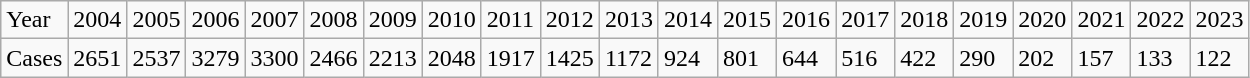<table class="wikitable">
<tr>
<td>Year</td>
<td>2004</td>
<td>2005</td>
<td>2006</td>
<td>2007</td>
<td>2008</td>
<td>2009</td>
<td>2010</td>
<td>2011</td>
<td>2012</td>
<td>2013</td>
<td>2014</td>
<td>2015</td>
<td>2016</td>
<td>2017</td>
<td>2018</td>
<td>2019</td>
<td>2020</td>
<td>2021</td>
<td>2022</td>
<td>2023</td>
</tr>
<tr>
<td>Cases</td>
<td>2651</td>
<td>2537</td>
<td>3279</td>
<td>3300</td>
<td>2466</td>
<td>2213</td>
<td>2048</td>
<td>1917</td>
<td>1425</td>
<td>1172</td>
<td>924</td>
<td>801</td>
<td>644</td>
<td>516</td>
<td>422</td>
<td>290</td>
<td>202</td>
<td>157</td>
<td>133</td>
<td>122</td>
</tr>
</table>
